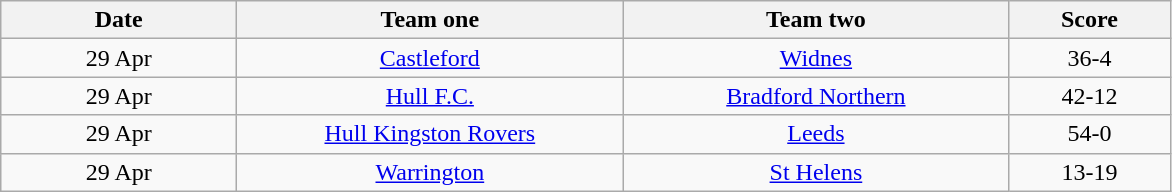<table class="wikitable" style="text-align: center">
<tr>
<th width=150>Date</th>
<th width=250>Team one</th>
<th width=250>Team two</th>
<th width=100>Score</th>
</tr>
<tr>
<td>29 Apr</td>
<td><a href='#'>Castleford</a></td>
<td><a href='#'>Widnes</a></td>
<td>36-4</td>
</tr>
<tr>
<td>29 Apr</td>
<td><a href='#'>Hull F.C.</a></td>
<td><a href='#'>Bradford Northern</a></td>
<td>42-12</td>
</tr>
<tr>
<td>29 Apr</td>
<td><a href='#'>Hull Kingston Rovers</a></td>
<td><a href='#'>Leeds</a></td>
<td>54-0</td>
</tr>
<tr>
<td>29 Apr</td>
<td><a href='#'>Warrington</a></td>
<td><a href='#'>St Helens</a></td>
<td>13-19</td>
</tr>
</table>
